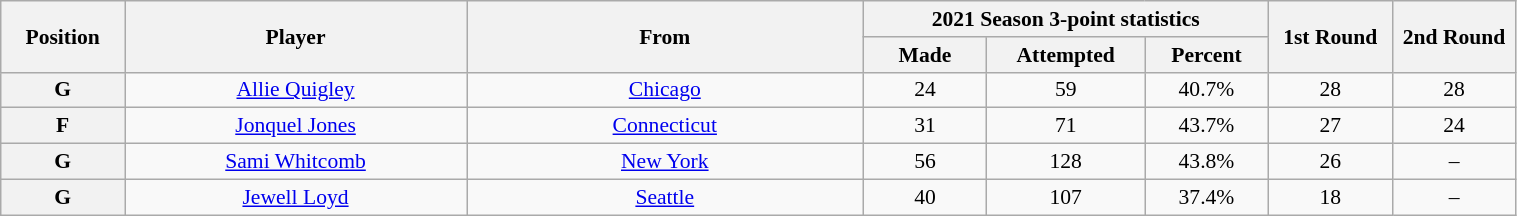<table class="wikitable" style="width: 80%; text-align:center; font-size:90%">
<tr>
<th rowspan=2 width=50>Position</th>
<th rowspan=2 width=150>Player</th>
<th rowspan=2 width=175>From</th>
<th colspan=3 width=150>2021 Season 3-point statistics</th>
<th rowspan=2 width=50>1st Round</th>
<th rowspan=2 width=50>2nd Round</th>
</tr>
<tr>
<th width=50>Made</th>
<th width=50>Attempted</th>
<th width=50>Percent</th>
</tr>
<tr>
<th>G</th>
<td><a href='#'>Allie Quigley</a></td>
<td><a href='#'>Chicago</a></td>
<td>24</td>
<td>59</td>
<td>40.7%</td>
<td>28</td>
<td>28</td>
</tr>
<tr>
<th>F</th>
<td><a href='#'>Jonquel Jones</a></td>
<td><a href='#'>Connecticut</a></td>
<td>31</td>
<td>71</td>
<td>43.7%</td>
<td>27</td>
<td>24</td>
</tr>
<tr>
<th>G</th>
<td><a href='#'>Sami Whitcomb</a></td>
<td><a href='#'>New York</a></td>
<td>56</td>
<td>128</td>
<td>43.8%</td>
<td>26</td>
<td>–</td>
</tr>
<tr>
<th>G</th>
<td><a href='#'>Jewell Loyd</a></td>
<td><a href='#'>Seattle</a></td>
<td>40</td>
<td>107</td>
<td>37.4%</td>
<td>18</td>
<td>–</td>
</tr>
</table>
